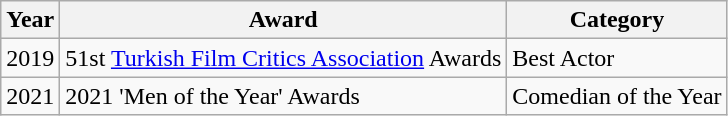<table class="wikitable">
<tr>
<th>Year</th>
<th>Award</th>
<th>Category</th>
</tr>
<tr>
<td>2019</td>
<td>51st <a href='#'>Turkish Film Critics Association</a> Awards</td>
<td>Best Actor</td>
</tr>
<tr>
<td>2021</td>
<td> 2021 'Men of the Year' Awards</td>
<td>Comedian of the Year</td>
</tr>
</table>
